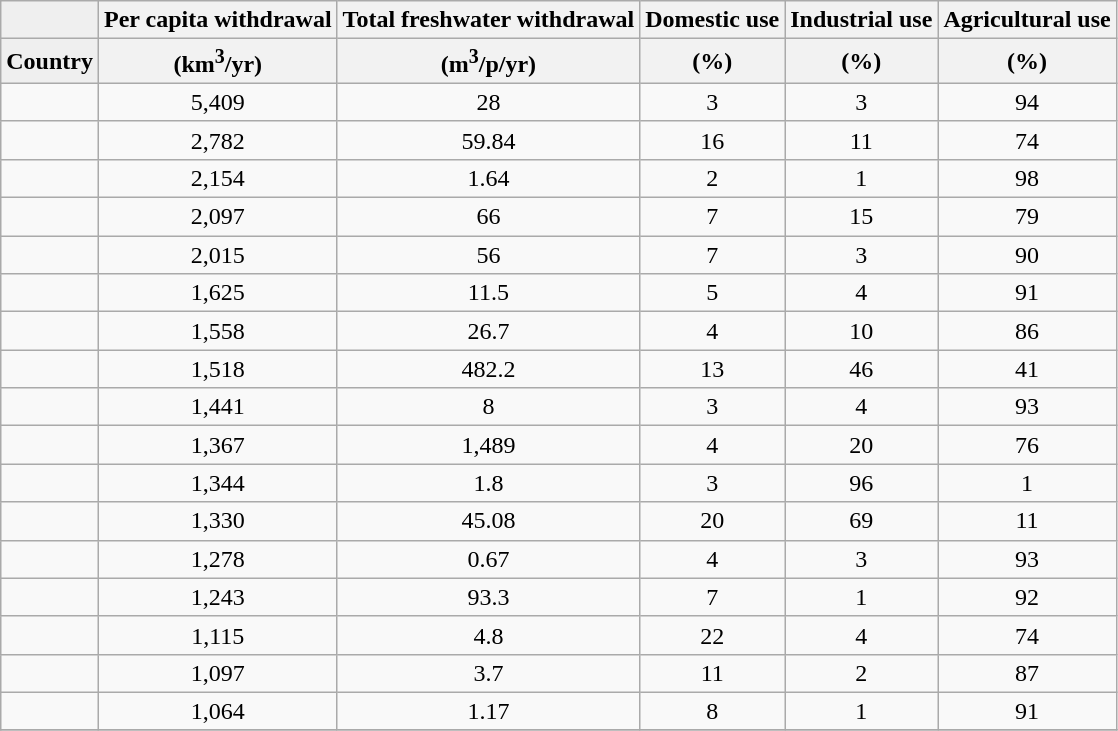<table class="wikitable sortable" style="text-align:center">
<tr>
<th style="background:#efefef;"></th>
<th>Per capita withdrawal</th>
<th>Total freshwater withdrawal</th>
<th>Domestic use</th>
<th>Industrial use</th>
<th>Agricultural use</th>
</tr>
<tr>
<th style="background:#efefef;">Country</th>
<th>(km<sup>3</sup>/yr)</th>
<th>(m<sup>3</sup>/p/yr)</th>
<th>(%)</th>
<th>(%)</th>
<th>(%)</th>
</tr>
<tr>
<td></td>
<td>5,409</td>
<td>28</td>
<td>3</td>
<td>3</td>
<td>94</td>
</tr>
<tr>
<td></td>
<td>2,782</td>
<td>59.84</td>
<td>16</td>
<td>11</td>
<td>74</td>
</tr>
<tr>
<td></td>
<td>2,154</td>
<td>1.64</td>
<td>2</td>
<td>1</td>
<td>98</td>
</tr>
<tr>
<td></td>
<td>2,097</td>
<td>66</td>
<td>7</td>
<td>15</td>
<td>79</td>
</tr>
<tr>
<td></td>
<td>2,015</td>
<td>56</td>
<td>7</td>
<td>3</td>
<td>90</td>
</tr>
<tr>
<td></td>
<td>1,625</td>
<td>11.5</td>
<td>5</td>
<td>4</td>
<td>91</td>
</tr>
<tr>
<td></td>
<td>1,558</td>
<td>26.7</td>
<td>4</td>
<td>10</td>
<td>86</td>
</tr>
<tr>
<td></td>
<td>1,518</td>
<td>482.2</td>
<td>13</td>
<td>46</td>
<td>41</td>
</tr>
<tr>
<td></td>
<td>1,441</td>
<td>8</td>
<td>3</td>
<td>4</td>
<td>93</td>
</tr>
<tr>
<td></td>
<td>1,367</td>
<td>1,489</td>
<td>4</td>
<td>20</td>
<td>76</td>
</tr>
<tr>
<td></td>
<td>1,344</td>
<td>1.8</td>
<td>3</td>
<td>96</td>
<td>1</td>
</tr>
<tr>
<td></td>
<td>1,330</td>
<td>45.08</td>
<td>20</td>
<td>69</td>
<td>11</td>
</tr>
<tr>
<td></td>
<td>1,278</td>
<td>0.67</td>
<td>4</td>
<td>3</td>
<td>93</td>
</tr>
<tr>
<td></td>
<td>1,243</td>
<td>93.3</td>
<td>7</td>
<td>1</td>
<td>92</td>
</tr>
<tr>
<td></td>
<td>1,115</td>
<td>4.8</td>
<td>22</td>
<td>4</td>
<td>74</td>
</tr>
<tr>
<td></td>
<td>1,097</td>
<td>3.7</td>
<td>11</td>
<td>2</td>
<td>87</td>
</tr>
<tr>
<td></td>
<td>1,064</td>
<td>1.17</td>
<td>8</td>
<td>1</td>
<td>91</td>
</tr>
<tr>
</tr>
</table>
